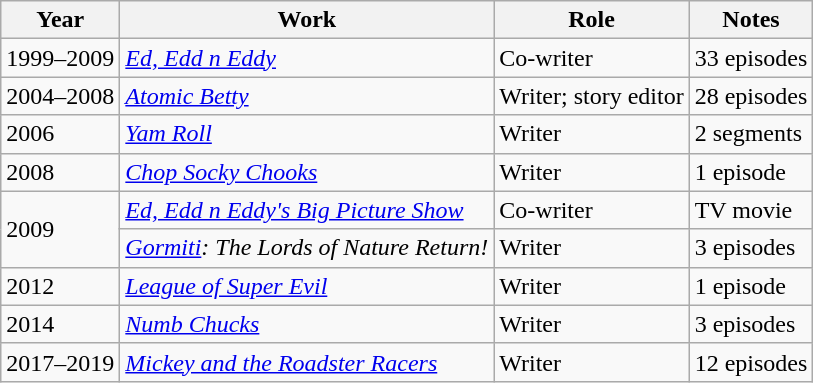<table class="wikitable">
<tr>
<th>Year</th>
<th>Work</th>
<th>Role</th>
<th>Notes</th>
</tr>
<tr>
<td>1999–2009</td>
<td><em><a href='#'>Ed, Edd n Eddy</a></em></td>
<td>Co-writer</td>
<td>33 episodes</td>
</tr>
<tr>
<td>2004–2008</td>
<td><em><a href='#'>Atomic Betty</a></em></td>
<td>Writer; story editor</td>
<td>28 episodes</td>
</tr>
<tr>
<td>2006</td>
<td><em><a href='#'>Yam Roll</a></em></td>
<td>Writer</td>
<td>2 segments</td>
</tr>
<tr>
<td>2008</td>
<td><em><a href='#'>Chop Socky Chooks</a></em></td>
<td>Writer</td>
<td>1 episode</td>
</tr>
<tr>
<td rowspan="2">2009</td>
<td><em><a href='#'>Ed, Edd n Eddy's Big Picture Show</a></em></td>
<td>Co-writer</td>
<td>TV movie</td>
</tr>
<tr>
<td><em><a href='#'>Gormiti</a>: The Lords of Nature Return!</em></td>
<td>Writer</td>
<td>3 episodes</td>
</tr>
<tr>
<td>2012</td>
<td><em><a href='#'>League of Super Evil</a></em></td>
<td>Writer</td>
<td>1 episode</td>
</tr>
<tr>
<td>2014</td>
<td><em><a href='#'>Numb Chucks</a></em></td>
<td>Writer</td>
<td>3 episodes</td>
</tr>
<tr>
<td>2017–2019</td>
<td><em><a href='#'>Mickey and the Roadster Racers</a></em></td>
<td>Writer</td>
<td>12 episodes</td>
</tr>
</table>
